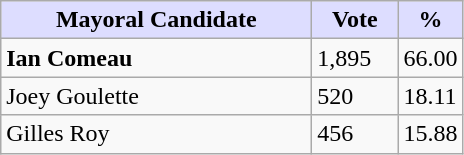<table class="wikitable">
<tr>
<th style="background:#ddf; width:200px;">Mayoral Candidate</th>
<th style="background:#ddf; width:50px;">Vote</th>
<th style="background:#ddf; width:30px;">%</th>
</tr>
<tr>
<td><strong>Ian Comeau</strong></td>
<td>1,895</td>
<td>66.00</td>
</tr>
<tr>
<td>Joey Goulette</td>
<td>520</td>
<td>18.11</td>
</tr>
<tr>
<td>Gilles Roy</td>
<td>456</td>
<td>15.88</td>
</tr>
</table>
